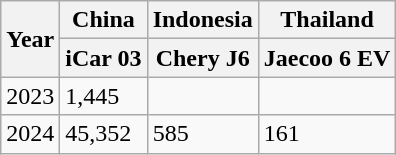<table class="wikitable">
<tr>
<th rowspan="2">Year</th>
<th>China</th>
<th>Indonesia</th>
<th>Thailand</th>
</tr>
<tr>
<th>iCar 03</th>
<th>Chery J6</th>
<th>Jaecoo 6 EV</th>
</tr>
<tr>
<td>2023</td>
<td>1,445</td>
<td></td>
<td></td>
</tr>
<tr>
<td>2024</td>
<td>45,352</td>
<td>585</td>
<td>161</td>
</tr>
</table>
